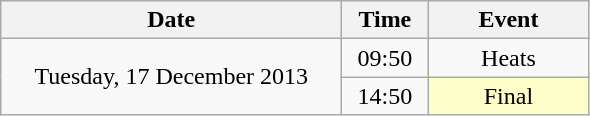<table class = "wikitable" style="text-align:center;">
<tr>
<th width=220>Date</th>
<th width=50>Time</th>
<th width=100>Event</th>
</tr>
<tr>
<td rowspan=2>Tuesday, 17 December 2013</td>
<td>09:50</td>
<td>Heats</td>
</tr>
<tr>
<td>14:50</td>
<td bgcolor=ffffcc>Final</td>
</tr>
</table>
